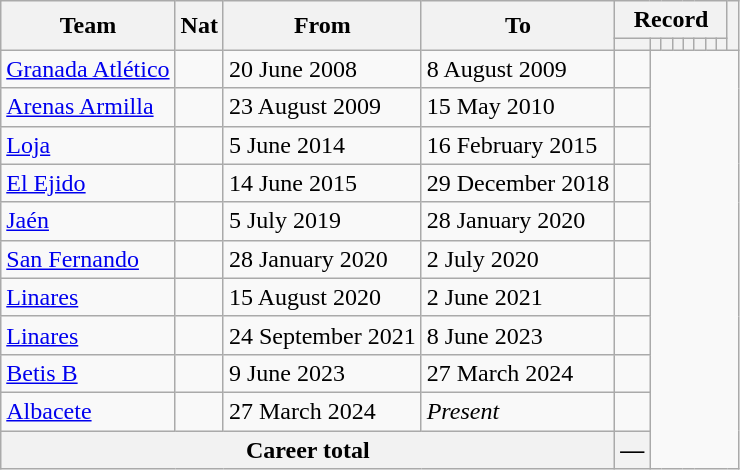<table class="wikitable" style="text-align: center">
<tr>
<th rowspan="2">Team</th>
<th rowspan="2">Nat</th>
<th rowspan="2">From</th>
<th rowspan="2">To</th>
<th colspan="8">Record</th>
<th rowspan=2></th>
</tr>
<tr>
<th></th>
<th></th>
<th></th>
<th></th>
<th></th>
<th></th>
<th></th>
<th></th>
</tr>
<tr>
<td align="left"><a href='#'>Granada Atlético</a></td>
<td></td>
<td align=left>20 June 2008</td>
<td align=left>8 August 2009<br></td>
<td></td>
</tr>
<tr>
<td align="left"><a href='#'>Arenas Armilla</a></td>
<td></td>
<td align=left>23 August 2009</td>
<td align=left>15 May 2010<br></td>
<td></td>
</tr>
<tr>
<td align="left"><a href='#'>Loja</a></td>
<td></td>
<td align=left>5 June 2014</td>
<td align=left>16 February 2015<br></td>
<td></td>
</tr>
<tr>
<td align="left"><a href='#'>El Ejido</a></td>
<td></td>
<td align=left>14 June 2015</td>
<td align=left>29 December 2018<br></td>
<td></td>
</tr>
<tr>
<td align="left"><a href='#'>Jaén</a></td>
<td></td>
<td align=left>5 July 2019</td>
<td align=left>28 January 2020<br></td>
<td></td>
</tr>
<tr>
<td align="left"><a href='#'>San Fernando</a></td>
<td></td>
<td align=left>28 January 2020</td>
<td align=left>2 July 2020<br></td>
<td></td>
</tr>
<tr>
<td align="left"><a href='#'>Linares</a></td>
<td></td>
<td align=left>15 August 2020</td>
<td align=left>2 June 2021<br></td>
<td></td>
</tr>
<tr>
<td align="left"><a href='#'>Linares</a></td>
<td></td>
<td align=left>24 September 2021</td>
<td align=left>8 June 2023<br></td>
<td></td>
</tr>
<tr>
<td align="left"><a href='#'>Betis B</a></td>
<td></td>
<td align=left>9 June 2023</td>
<td align=left>27 March 2024<br></td>
<td></td>
</tr>
<tr>
<td align="left"><a href='#'>Albacete</a></td>
<td></td>
<td align=left>27 March 2024</td>
<td align=left><em>Present</em><br></td>
<td></td>
</tr>
<tr>
<th colspan=4>Career total<br></th>
<th>—</th>
</tr>
</table>
